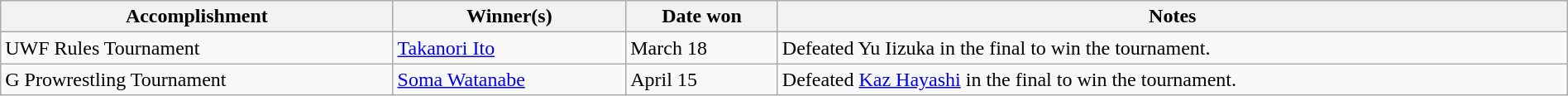<table class="wikitable" style="width:100%;">
<tr>
<th>Accomplishment</th>
<th>Winner(s)</th>
<th>Date won</th>
<th>Notes</th>
</tr>
<tr>
<td>UWF Rules Tournament</td>
<td><a href='#'>Takanori Ito</a></td>
<td>March 18</td>
<td>Defeated Yu Iizuka in the final to win the tournament.</td>
</tr>
<tr>
<td>G Prowrestling Tournament</td>
<td><a href='#'>Soma Watanabe</a></td>
<td>April 15</td>
<td>Defeated <a href='#'>Kaz Hayashi</a> in the final to win the tournament.</td>
</tr>
</table>
